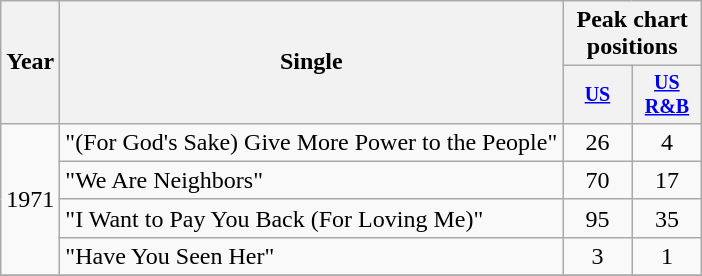<table class="wikitable" style="text-align:center;">
<tr>
<th rowspan="2">Year</th>
<th rowspan="2">Single</th>
<th colspan="2">Peak chart positions</th>
</tr>
<tr style="font-size:smaller;">
<th width="40"><a href='#'>US</a><br></th>
<th width="40"><a href='#'>US<br>R&B</a><br></th>
</tr>
<tr>
<td rowspan="4">1971</td>
<td align="left">"(For God's Sake) Give More Power to the People"</td>
<td>26</td>
<td>4</td>
</tr>
<tr>
<td align="left">"We Are Neighbors"</td>
<td>70</td>
<td>17</td>
</tr>
<tr>
<td align="left">"I Want to Pay You Back (For Loving Me)"</td>
<td>95</td>
<td>35</td>
</tr>
<tr>
<td align="left">"Have You Seen Her"</td>
<td>3</td>
<td>1</td>
</tr>
<tr>
</tr>
</table>
